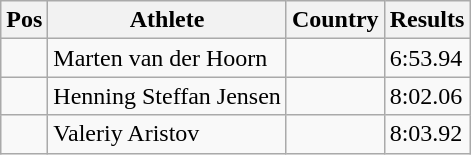<table class="wikitable">
<tr>
<th>Pos</th>
<th>Athlete</th>
<th>Country</th>
<th>Results</th>
</tr>
<tr>
<td align="center"></td>
<td>Marten van der Hoorn</td>
<td></td>
<td>6:53.94</td>
</tr>
<tr>
<td align="center"></td>
<td>Henning Steffan Jensen</td>
<td></td>
<td>8:02.06</td>
</tr>
<tr>
<td align="center"></td>
<td>Valeriy Aristov</td>
<td></td>
<td>8:03.92</td>
</tr>
</table>
